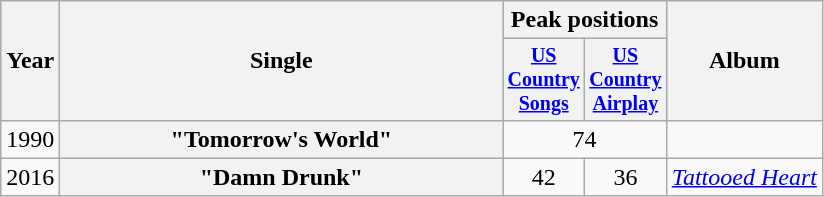<table class="wikitable plainrowheaders" style="text-align:center;">
<tr>
<th rowspan="2">Year</th>
<th rowspan="2" style="width:18em;">Single</th>
<th colspan="2">Peak positions</th>
<th rowspan="2">Album</th>
</tr>
<tr style="font-size:smaller;">
<th style="width:45px;"><a href='#'>US Country Songs</a><br></th>
<th style="width:45px;"><a href='#'>US Country Airplay</a><br></th>
</tr>
<tr>
<td>1990</td>
<th scope="row">"Tomorrow's World"</th>
<td colspan="2">74</td>
<td></td>
</tr>
<tr>
<td>2016</td>
<th scope="row">"Damn Drunk"<br></th>
<td>42</td>
<td>36</td>
<td><em><a href='#'>Tattooed Heart</a></em></td>
</tr>
</table>
